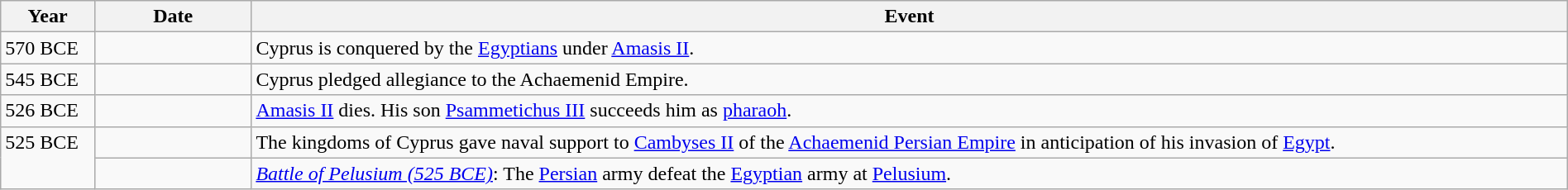<table class="wikitable" width="100%">
<tr>
<th style="width:6%">Year</th>
<th style="width:10%">Date</th>
<th>Event</th>
</tr>
<tr>
<td>570 BCE</td>
<td></td>
<td>Cyprus is conquered by the <a href='#'>Egyptians</a> under <a href='#'>Amasis II</a>.</td>
</tr>
<tr>
<td>545 BCE</td>
<td></td>
<td>Cyprus pledged allegiance to the Achaemenid Empire.</td>
</tr>
<tr>
<td>526 BCE</td>
<td></td>
<td><a href='#'>Amasis II</a> dies.  His son <a href='#'>Psammetichus III</a> succeeds him as <a href='#'>pharaoh</a>.</td>
</tr>
<tr>
<td rowspan="2" style="vertical-align:top">525 BCE</td>
<td></td>
<td>The kingdoms of Cyprus gave naval support to <a href='#'>Cambyses II</a> of the <a href='#'>Achaemenid Persian Empire</a> in anticipation of his invasion of <a href='#'>Egypt</a>.</td>
</tr>
<tr>
<td></td>
<td><em><a href='#'>Battle of Pelusium (525 BCE)</a></em>: The <a href='#'>Persian</a> army defeat the <a href='#'>Egyptian</a> army at <a href='#'>Pelusium</a>.</td>
</tr>
</table>
